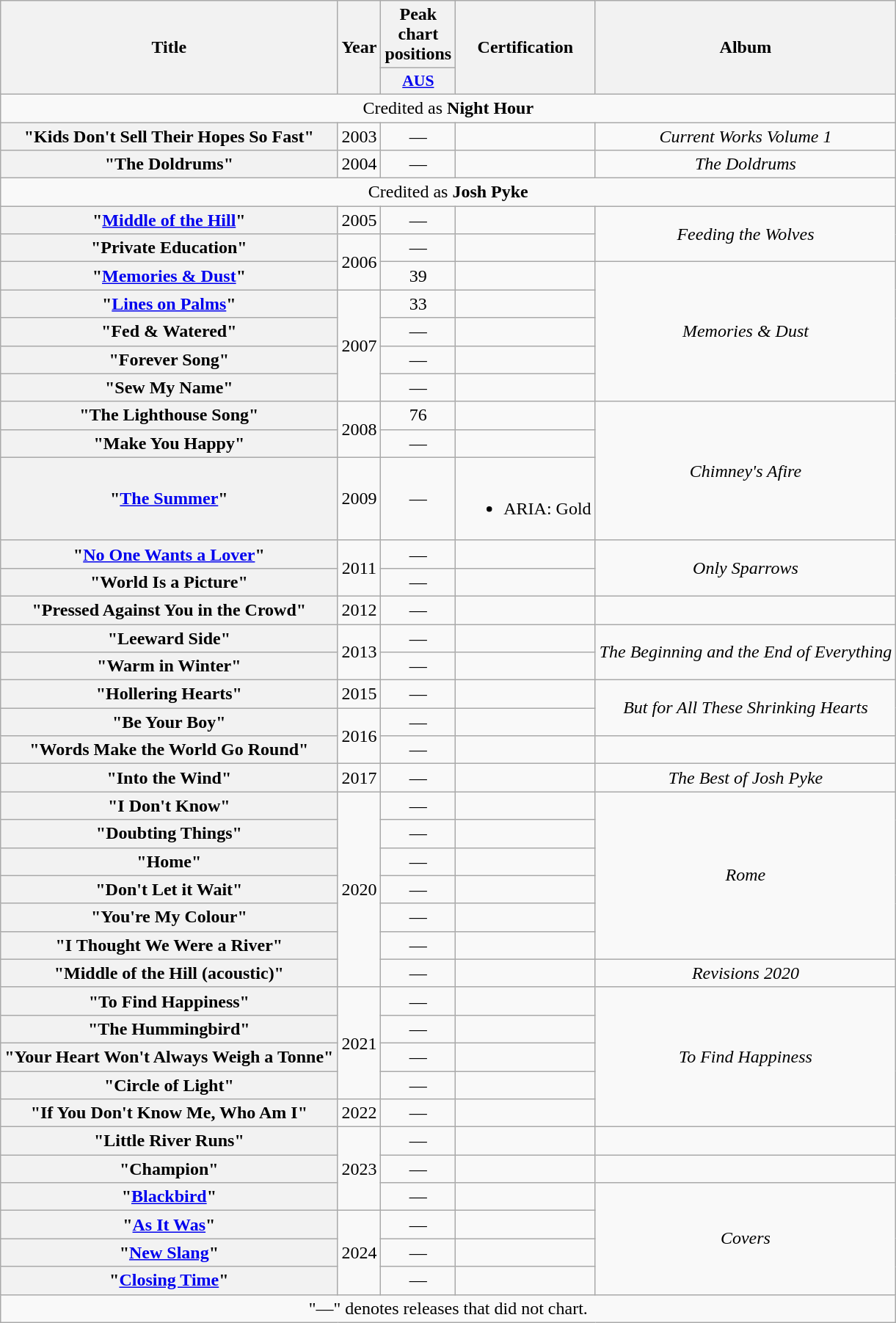<table class="wikitable plainrowheaders" style="text-align:center;">
<tr>
<th scope="col" rowspan="2">Title</th>
<th scope="col" rowspan="2">Year</th>
<th scope="col" colspan="1">Peak chart positions</th>
<th scope="col" rowspan="2">Certification</th>
<th scope="col" rowspan="2">Album</th>
</tr>
<tr>
<th scope="col" style="width:3em;font-size:90%;"><a href='#'>AUS</a><br></th>
</tr>
<tr>
<td colspan=5>Credited as <strong>Night Hour</strong></td>
</tr>
<tr>
<th scope="row">"Kids Don't Sell Their Hopes So Fast"</th>
<td>2003</td>
<td>—</td>
<td></td>
<td><em>Current Works Volume 1</em></td>
</tr>
<tr>
<th scope="row">"The Doldrums"</th>
<td>2004</td>
<td>—</td>
<td></td>
<td><em>The Doldrums</em></td>
</tr>
<tr>
<td colspan="5">Credited as <strong>Josh Pyke</strong></td>
</tr>
<tr>
<th scope="row">"<a href='#'>Middle of the Hill</a>"</th>
<td>2005</td>
<td>—</td>
<td></td>
<td rowspan="2"><em>Feeding the Wolves</em></td>
</tr>
<tr>
<th scope="row">"Private Education"</th>
<td rowspan="2">2006</td>
<td>—</td>
<td></td>
</tr>
<tr>
<th scope="row">"<a href='#'>Memories & Dust</a>"</th>
<td>39</td>
<td></td>
<td rowspan="5"><em>Memories & Dust</em></td>
</tr>
<tr>
<th scope="row">"<a href='#'>Lines on Palms</a>"</th>
<td rowspan="4">2007</td>
<td>33</td>
<td></td>
</tr>
<tr>
<th scope="row">"Fed & Watered"</th>
<td>—</td>
<td></td>
</tr>
<tr>
<th scope="row">"Forever Song"</th>
<td>—</td>
<td></td>
</tr>
<tr>
<th scope="row">"Sew My Name"</th>
<td>—</td>
<td></td>
</tr>
<tr>
<th scope="row">"The Lighthouse Song"</th>
<td rowspan="2">2008</td>
<td>76</td>
<td></td>
<td rowspan="3"><em>Chimney's Afire</em></td>
</tr>
<tr>
<th scope="row">"Make You Happy"</th>
<td>—</td>
<td></td>
</tr>
<tr>
<th scope="row">"<a href='#'>The Summer</a>"</th>
<td>2009</td>
<td>—</td>
<td><br><ul><li>ARIA: Gold</li></ul></td>
</tr>
<tr>
<th scope="row">"<a href='#'>No One Wants a Lover</a>"</th>
<td rowspan="2">2011</td>
<td>—</td>
<td></td>
<td rowspan="2"><em>Only Sparrows</em></td>
</tr>
<tr>
<th scope="row">"World Is a Picture"</th>
<td>—</td>
<td></td>
</tr>
<tr>
<th scope="row">"Pressed Against You in the Crowd"</th>
<td>2012</td>
<td>—</td>
<td></td>
<td></td>
</tr>
<tr>
<th scope="row">"Leeward Side"</th>
<td rowspan="2">2013</td>
<td>—</td>
<td></td>
<td rowspan="2"><em>The Beginning and the End of Everything</em></td>
</tr>
<tr>
<th scope="row">"Warm in Winter"</th>
<td>—</td>
<td></td>
</tr>
<tr>
<th scope="row">"Hollering Hearts"</th>
<td>2015</td>
<td>—</td>
<td></td>
<td rowspan="2"><em>But for All These Shrinking Hearts</em></td>
</tr>
<tr>
<th scope="row">"Be Your Boy"</th>
<td rowspan="2">2016</td>
<td>—</td>
<td></td>
</tr>
<tr>
<th scope="row">"Words Make the World Go Round"<br></th>
<td>—</td>
<td></td>
<td></td>
</tr>
<tr>
<th scope="row">"Into the Wind"</th>
<td>2017</td>
<td>—</td>
<td></td>
<td><em>The Best of Josh Pyke</em></td>
</tr>
<tr>
<th scope="row">"I Don't Know"</th>
<td rowspan="7">2020</td>
<td>—</td>
<td></td>
<td rowspan="6"><em>Rome</em></td>
</tr>
<tr>
<th scope="row">"Doubting Things"</th>
<td>—</td>
<td></td>
</tr>
<tr>
<th scope="row">"Home"</th>
<td>—</td>
<td></td>
</tr>
<tr>
<th scope="row">"Don't Let it Wait"</th>
<td>—</td>
<td></td>
</tr>
<tr>
<th scope="row">"You're My Colour"</th>
<td>—</td>
<td></td>
</tr>
<tr>
<th scope="row">"I Thought We Were a River"</th>
<td>—</td>
<td></td>
</tr>
<tr>
<th scope="row">"Middle of the Hill (acoustic)"</th>
<td>—</td>
<td></td>
<td><em>Revisions 2020</em></td>
</tr>
<tr>
<th scope="row">"To Find Happiness"</th>
<td rowspan="4">2021</td>
<td>—</td>
<td></td>
<td rowspan="5"><em>To Find Happiness</em></td>
</tr>
<tr>
<th scope="row">"The Hummingbird"<br></th>
<td>—</td>
<td></td>
</tr>
<tr>
<th scope="row">"Your Heart Won't Always Weigh a Tonne"</th>
<td>—</td>
<td></td>
</tr>
<tr>
<th scope="row">"Circle of Light"</th>
<td>—</td>
<td></td>
</tr>
<tr>
<th scope="row">"If You Don't Know Me, Who Am I"</th>
<td rowspan="1">2022</td>
<td>—</td>
<td></td>
</tr>
<tr>
<th scope="row">"Little River Runs"<br></th>
<td rowspan="3">2023</td>
<td>—</td>
<td></td>
<td></td>
</tr>
<tr>
<th scope="row">"Champion"<br></th>
<td>—</td>
<td></td>
<td></td>
</tr>
<tr>
<th scope="row">"<a href='#'>Blackbird</a>"</th>
<td>—</td>
<td></td>
<td rowspan="4"><em>Covers</em></td>
</tr>
<tr>
<th scope="row">"<a href='#'>As It Was</a>"</th>
<td rowspan="3">2024</td>
<td>—</td>
<td></td>
</tr>
<tr>
<th scope="row">"<a href='#'>New Slang</a>"</th>
<td>—</td>
<td></td>
</tr>
<tr>
<th scope="row">"<a href='#'>Closing Time</a>"</th>
<td>—</td>
<td></td>
</tr>
<tr>
<td style="text-align:center;" colspan="6" style="font-size:90%">"—" denotes releases that did not chart.</td>
</tr>
</table>
